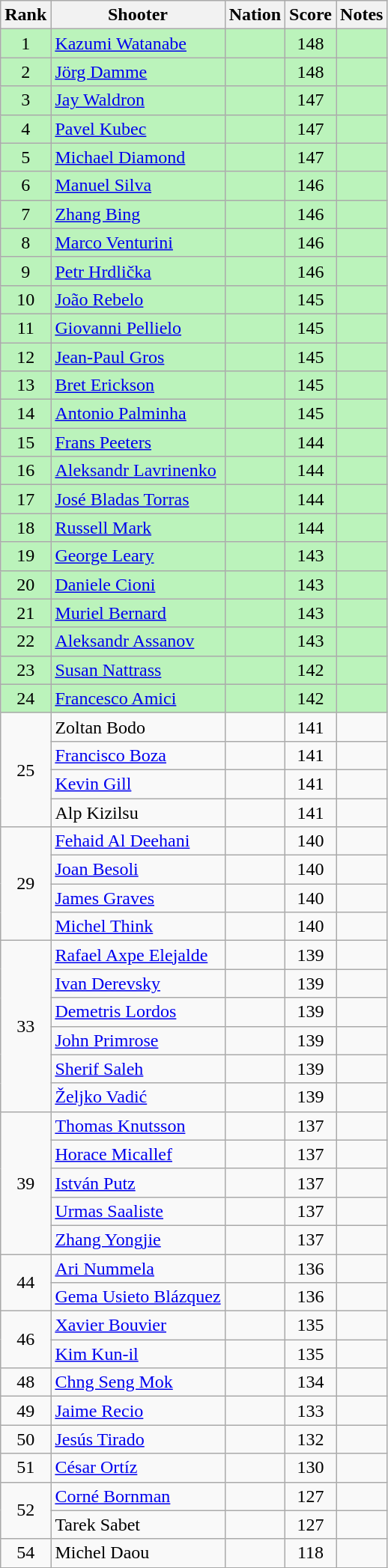<table class="wikitable sortable" style="text-align: center">
<tr>
<th>Rank</th>
<th>Shooter</th>
<th>Nation</th>
<th>Score</th>
<th>Notes</th>
</tr>
<tr bgcolor=#bbf3bb>
<td>1</td>
<td align=left><a href='#'>Kazumi Watanabe</a></td>
<td align=left></td>
<td>148</td>
<td></td>
</tr>
<tr bgcolor=#bbf3bb>
<td>2</td>
<td align=left><a href='#'>Jörg Damme</a></td>
<td align=left></td>
<td>148</td>
<td></td>
</tr>
<tr bgcolor=#bbf3bb>
<td>3</td>
<td align=left><a href='#'>Jay Waldron</a></td>
<td align=left></td>
<td>147</td>
<td></td>
</tr>
<tr bgcolor=#bbf3bb>
<td>4</td>
<td align=left><a href='#'>Pavel Kubec</a></td>
<td align=left></td>
<td>147</td>
<td></td>
</tr>
<tr bgcolor=#bbf3bb>
<td>5</td>
<td align=left><a href='#'>Michael Diamond</a></td>
<td align=left></td>
<td>147</td>
<td></td>
</tr>
<tr bgcolor=#bbf3bb>
<td>6</td>
<td align=left><a href='#'>Manuel Silva</a></td>
<td align=left></td>
<td>146</td>
<td></td>
</tr>
<tr bgcolor=#bbf3bb>
<td>7</td>
<td align=left><a href='#'>Zhang Bing</a></td>
<td align=left></td>
<td>146</td>
<td></td>
</tr>
<tr bgcolor=#bbf3bb>
<td>8</td>
<td align=left><a href='#'>Marco Venturini</a></td>
<td align=left></td>
<td>146</td>
<td></td>
</tr>
<tr bgcolor=#bbf3bb>
<td>9</td>
<td align=left><a href='#'>Petr Hrdlička</a></td>
<td align=left></td>
<td>146</td>
<td></td>
</tr>
<tr bgcolor=#bbf3bb>
<td>10</td>
<td align=left><a href='#'>João Rebelo</a></td>
<td align=left></td>
<td>145</td>
<td></td>
</tr>
<tr bgcolor=#bbf3bb>
<td>11</td>
<td align=left><a href='#'>Giovanni Pellielo</a></td>
<td align=left></td>
<td>145</td>
<td></td>
</tr>
<tr bgcolor=#bbf3bb>
<td>12</td>
<td align=left><a href='#'>Jean-Paul Gros</a></td>
<td align=left></td>
<td>145</td>
<td></td>
</tr>
<tr bgcolor=#bbf3bb>
<td>13</td>
<td align=left><a href='#'>Bret Erickson</a></td>
<td align=left></td>
<td>145</td>
<td></td>
</tr>
<tr bgcolor=#bbf3bb>
<td>14</td>
<td align=left><a href='#'>Antonio Palminha</a></td>
<td align=left></td>
<td>145</td>
<td></td>
</tr>
<tr bgcolor=#bbf3bb>
<td>15</td>
<td align=left><a href='#'>Frans Peeters</a></td>
<td align=left></td>
<td>144</td>
<td></td>
</tr>
<tr bgcolor=#bbf3bb>
<td>16</td>
<td align=left><a href='#'>Aleksandr Lavrinenko</a></td>
<td align=left></td>
<td>144</td>
<td></td>
</tr>
<tr bgcolor=#bbf3bb>
<td>17</td>
<td align=left><a href='#'>José Bladas Torras</a></td>
<td align=left></td>
<td>144</td>
<td></td>
</tr>
<tr bgcolor=#bbf3bb>
<td>18</td>
<td align=left><a href='#'>Russell Mark</a></td>
<td align=left></td>
<td>144</td>
<td></td>
</tr>
<tr bgcolor=#bbf3bb>
<td>19</td>
<td align=left><a href='#'>George Leary</a></td>
<td align=left></td>
<td>143</td>
<td></td>
</tr>
<tr bgcolor=#bbf3bb>
<td>20</td>
<td align=left><a href='#'>Daniele Cioni</a></td>
<td align=left></td>
<td>143</td>
<td></td>
</tr>
<tr bgcolor=#bbf3bb>
<td>21</td>
<td align=left><a href='#'>Muriel Bernard</a></td>
<td align=left></td>
<td>143</td>
<td></td>
</tr>
<tr bgcolor=#bbf3bb>
<td>22</td>
<td align=left><a href='#'>Aleksandr Assanov</a></td>
<td align=left></td>
<td>143</td>
<td></td>
</tr>
<tr bgcolor=#bbf3bb>
<td>23</td>
<td align=left><a href='#'>Susan Nattrass</a></td>
<td align=left></td>
<td>142</td>
<td></td>
</tr>
<tr bgcolor=#bbf3bb>
<td>24</td>
<td align=left><a href='#'>Francesco Amici</a></td>
<td align=left></td>
<td>142</td>
<td></td>
</tr>
<tr>
<td rowspan=4>25</td>
<td align=left>Zoltan Bodo</td>
<td align=left></td>
<td>141</td>
<td></td>
</tr>
<tr>
<td align=left><a href='#'>Francisco Boza</a></td>
<td align=left></td>
<td>141</td>
<td></td>
</tr>
<tr>
<td align=left><a href='#'>Kevin Gill</a></td>
<td align=left></td>
<td>141</td>
<td></td>
</tr>
<tr>
<td align=left>Alp Kizilsu</td>
<td align=left></td>
<td>141</td>
<td></td>
</tr>
<tr>
<td rowspan=4>29</td>
<td align=left><a href='#'>Fehaid Al Deehani</a></td>
<td align=left></td>
<td>140</td>
<td></td>
</tr>
<tr>
<td align=left><a href='#'>Joan Besoli</a></td>
<td align=left></td>
<td>140</td>
<td></td>
</tr>
<tr>
<td align=left><a href='#'>James Graves</a></td>
<td align=left></td>
<td>140</td>
<td></td>
</tr>
<tr>
<td align=left><a href='#'>Michel Think</a></td>
<td align=left></td>
<td>140</td>
<td></td>
</tr>
<tr>
<td rowspan=6>33</td>
<td align=left><a href='#'>Rafael Axpe Elejalde</a></td>
<td align=left></td>
<td>139</td>
<td></td>
</tr>
<tr>
<td align=left><a href='#'>Ivan Derevsky</a></td>
<td align=left></td>
<td>139</td>
<td></td>
</tr>
<tr>
<td align=left><a href='#'>Demetris Lordos</a></td>
<td align=left></td>
<td>139</td>
<td></td>
</tr>
<tr>
<td align=left><a href='#'>John Primrose</a></td>
<td align=left></td>
<td>139</td>
<td></td>
</tr>
<tr>
<td align=left><a href='#'>Sherif Saleh</a></td>
<td align=left></td>
<td>139</td>
<td></td>
</tr>
<tr>
<td align=left><a href='#'>Željko Vadić</a></td>
<td align=left></td>
<td>139</td>
<td></td>
</tr>
<tr>
<td rowspan=5>39</td>
<td align=left><a href='#'>Thomas Knutsson</a></td>
<td align=left></td>
<td>137</td>
<td></td>
</tr>
<tr>
<td align=left><a href='#'>Horace Micallef</a></td>
<td align=left></td>
<td>137</td>
<td></td>
</tr>
<tr>
<td align=left><a href='#'>István Putz</a></td>
<td align=left></td>
<td>137</td>
<td></td>
</tr>
<tr>
<td align=left><a href='#'>Urmas Saaliste</a></td>
<td align=left></td>
<td>137</td>
<td></td>
</tr>
<tr>
<td align=left><a href='#'>Zhang Yongjie</a></td>
<td align=left></td>
<td>137</td>
<td></td>
</tr>
<tr>
<td rowspan=2>44</td>
<td align=left><a href='#'>Ari Nummela</a></td>
<td align=left></td>
<td>136</td>
<td></td>
</tr>
<tr>
<td align=left><a href='#'>Gema Usieto Blázquez</a></td>
<td align=left></td>
<td>136</td>
<td></td>
</tr>
<tr>
<td rowspan=2>46</td>
<td align=left><a href='#'>Xavier Bouvier</a></td>
<td align=left></td>
<td>135</td>
<td></td>
</tr>
<tr>
<td align=left><a href='#'>Kim Kun-il</a></td>
<td align=left></td>
<td>135</td>
<td></td>
</tr>
<tr>
<td>48</td>
<td align=left><a href='#'>Chng Seng Mok</a></td>
<td align=left></td>
<td>134</td>
<td></td>
</tr>
<tr>
<td>49</td>
<td align=left><a href='#'>Jaime Recio</a></td>
<td align=left></td>
<td>133</td>
<td></td>
</tr>
<tr>
<td>50</td>
<td align=left><a href='#'>Jesús Tirado</a></td>
<td align=left></td>
<td>132</td>
<td></td>
</tr>
<tr>
<td>51</td>
<td align=left><a href='#'>César Ortíz</a></td>
<td align=left></td>
<td>130</td>
<td></td>
</tr>
<tr>
<td rowspan=2>52</td>
<td align=left><a href='#'>Corné Bornman</a></td>
<td align=left></td>
<td>127</td>
<td></td>
</tr>
<tr>
<td align=left>Tarek Sabet</td>
<td align=left></td>
<td>127</td>
<td></td>
</tr>
<tr>
<td>54</td>
<td align=left>Michel Daou</td>
<td align=left></td>
<td>118</td>
<td></td>
</tr>
</table>
